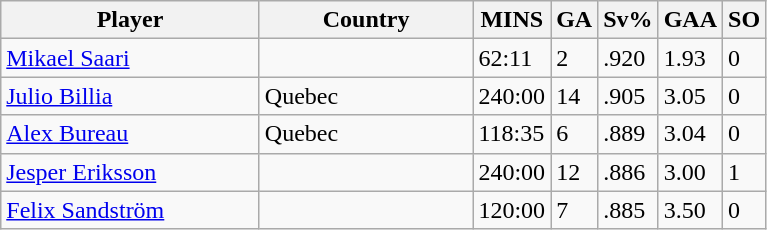<table class="wikitable">
<tr>
<th width=165>Player</th>
<th width=135>Country</th>
<th width=20>MINS</th>
<th width=20>GA</th>
<th width=20>Sv%</th>
<th width=20>GAA</th>
<th width=20>SO</th>
</tr>
<tr>
<td><a href='#'>Mikael Saari</a></td>
<td></td>
<td>62:11</td>
<td>2</td>
<td>.920</td>
<td>1.93</td>
<td>0</td>
</tr>
<tr>
<td><a href='#'>Julio Billia</a></td>
<td> Quebec</td>
<td>240:00</td>
<td>14</td>
<td>.905</td>
<td>3.05</td>
<td>0</td>
</tr>
<tr>
<td><a href='#'>Alex Bureau</a></td>
<td> Quebec</td>
<td>118:35</td>
<td>6</td>
<td>.889</td>
<td>3.04</td>
<td>0</td>
</tr>
<tr>
<td><a href='#'>Jesper Eriksson</a></td>
<td></td>
<td>240:00</td>
<td>12</td>
<td>.886</td>
<td>3.00</td>
<td>1</td>
</tr>
<tr>
<td><a href='#'>Felix Sandström</a></td>
<td></td>
<td>120:00</td>
<td>7</td>
<td>.885</td>
<td>3.50</td>
<td>0</td>
</tr>
</table>
